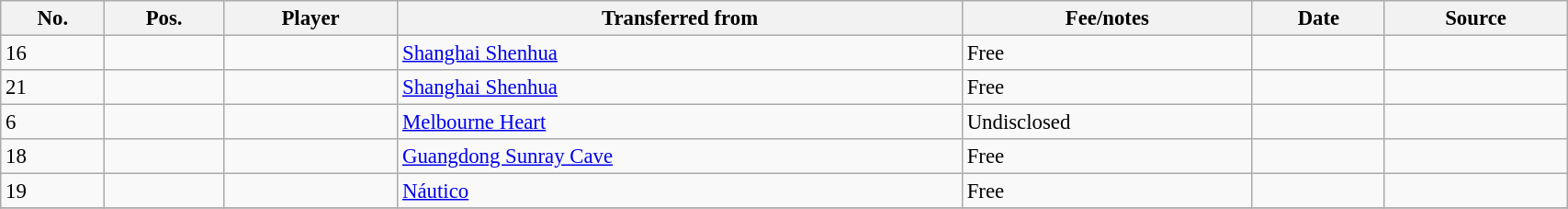<table class="wikitable sortable" style="width:90%; text-align:center; font-size:95%; text-align:left;">
<tr>
<th>No.</th>
<th>Pos.</th>
<th>Player</th>
<th>Transferred from</th>
<th>Fee/notes</th>
<th>Date</th>
<th>Source</th>
</tr>
<tr>
<td>16</td>
<td align=center></td>
<td></td>
<td> <a href='#'>Shanghai Shenhua</a></td>
<td>Free</td>
<td></td>
<td></td>
</tr>
<tr>
<td>21</td>
<td align=center></td>
<td></td>
<td> <a href='#'>Shanghai Shenhua</a></td>
<td>Free</td>
<td></td>
<td></td>
</tr>
<tr>
<td>6</td>
<td align=center></td>
<td></td>
<td> <a href='#'>Melbourne Heart</a></td>
<td>Undisclosed</td>
<td></td>
<td> </td>
</tr>
<tr>
<td>18</td>
<td align=center></td>
<td></td>
<td> <a href='#'>Guangdong Sunray Cave</a></td>
<td>Free</td>
<td></td>
<td></td>
</tr>
<tr>
<td>19</td>
<td align=center></td>
<td></td>
<td> <a href='#'>Náutico</a></td>
<td>Free</td>
<td></td>
<td></td>
</tr>
<tr>
</tr>
</table>
